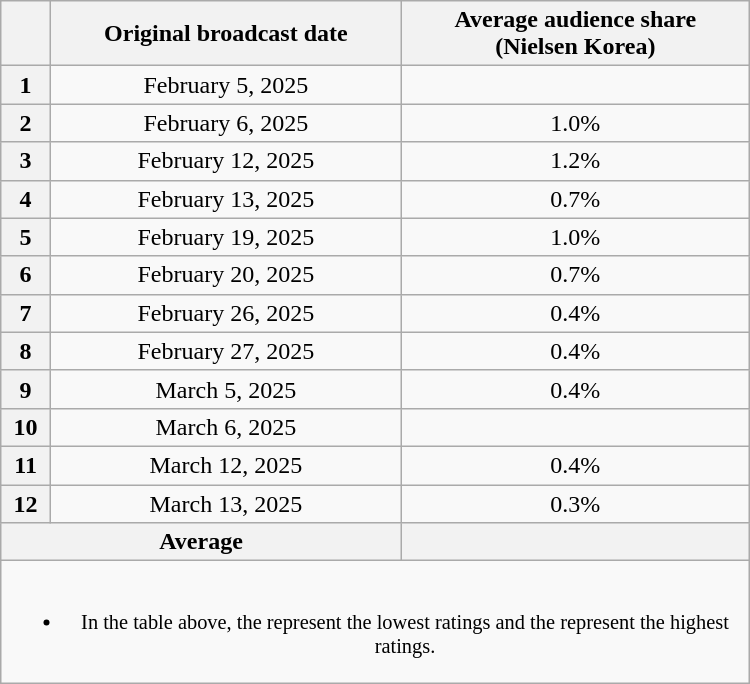<table class="wikitable" style="width:500px; text-align:center">
<tr>
<th scope="col"></th>
<th scope="col">Original broadcast date</th>
<th scope="col">Average audience share<br>(Nielsen Korea)</th>
</tr>
<tr>
<th scope="row">1</th>
<td>February 5, 2025</td>
<td><strong></strong> </td>
</tr>
<tr>
<th scope="row">2</th>
<td>February 6, 2025</td>
<td>1.0% </td>
</tr>
<tr>
<th scope="row">3</th>
<td>February 12, 2025</td>
<td>1.2% </td>
</tr>
<tr>
<th scope="row">4</th>
<td>February 13, 2025</td>
<td>0.7% </td>
</tr>
<tr>
<th scope="row">5</th>
<td>February 19, 2025</td>
<td>1.0% </td>
</tr>
<tr>
<th scope="row">6</th>
<td>February 20, 2025</td>
<td>0.7% </td>
</tr>
<tr>
<th scope="row">7</th>
<td>February 26, 2025</td>
<td>0.4% </td>
</tr>
<tr>
<th scope="row">8</th>
<td>February 27, 2025</td>
<td>0.4% </td>
</tr>
<tr>
<th scope="row">9</th>
<td>March 5, 2025</td>
<td>0.4% </td>
</tr>
<tr>
<th scope="row">10</th>
<td>March 6, 2025</td>
<td><strong></strong> </td>
</tr>
<tr>
<th scope="row">11</th>
<td>March 12, 2025</td>
<td>0.4% </td>
</tr>
<tr>
<th scope="row">12</th>
<td>March 13, 2025</td>
<td>0.3% </td>
</tr>
<tr>
<th scope="col" colspan="2">Average</th>
<th scope="col"></th>
</tr>
<tr>
<td colspan="3" style="font-size:85%"><br><ul><li>In the table above, the <strong></strong> represent the lowest ratings and the <strong></strong> represent the highest ratings.</li></ul></td>
</tr>
</table>
